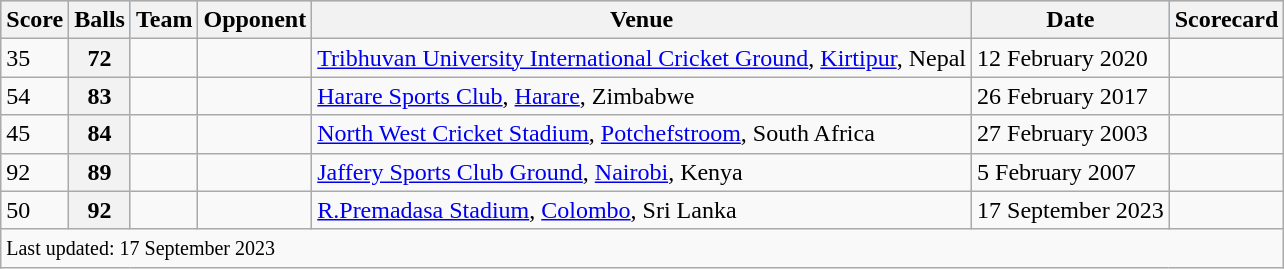<table class="wikitable plainrowheaders sortable">
<tr style="background:#9cf;">
<th>Score</th>
<th>Balls</th>
<th>Team</th>
<th>Opponent</th>
<th>Venue</th>
<th>Date</th>
<th>Scorecard</th>
</tr>
<tr>
<td>35</td>
<th>72</th>
<td></td>
<td></td>
<td><a href='#'>Tribhuvan University International Cricket Ground</a>, <a href='#'>Kirtipur</a>, Nepal</td>
<td>12 February 2020</td>
<td></td>
</tr>
<tr>
<td>54</td>
<th>83</th>
<td></td>
<td></td>
<td><a href='#'>Harare Sports Club</a>, <a href='#'>Harare</a>, Zimbabwe</td>
<td>26 February 2017</td>
<td></td>
</tr>
<tr>
<td>45</td>
<th>84</th>
<td></td>
<td></td>
<td><a href='#'>North West Cricket Stadium</a>, <a href='#'>Potchefstroom</a>, South Africa</td>
<td>27 February 2003</td>
<td></td>
</tr>
<tr>
<td>92</td>
<th>89</th>
<td></td>
<td></td>
<td><a href='#'>Jaffery Sports Club Ground</a>, <a href='#'>Nairobi</a>, Kenya</td>
<td>5 February 2007</td>
<td></td>
</tr>
<tr>
<td>50</td>
<th>92</th>
<td></td>
<td></td>
<td><a href='#'>R.Premadasa Stadium</a>, <a href='#'>Colombo</a>, Sri Lanka</td>
<td>17 September 2023</td>
<td></td>
</tr>
<tr class=sortbottom>
<td colspan=7><small>Last updated: 17 September 2023</small></td>
</tr>
</table>
